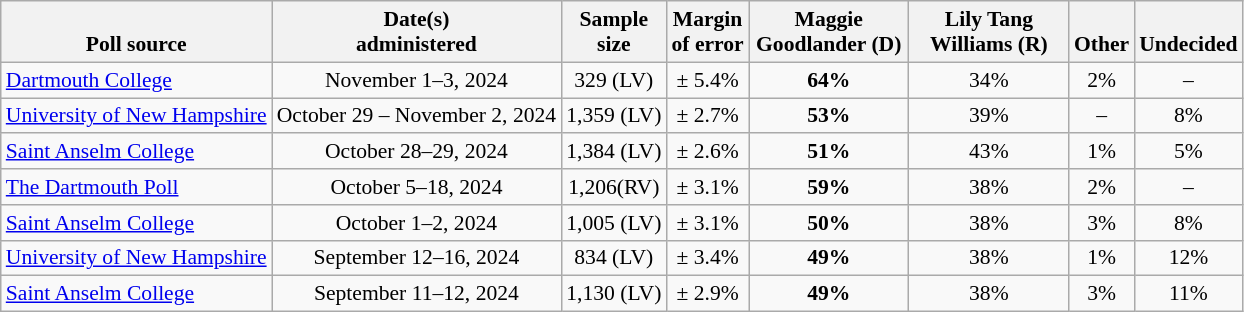<table class="wikitable" style="font-size:90%;text-align:center;">
<tr valign=bottom>
<th>Poll source</th>
<th>Date(s)<br>administered</th>
<th>Sample<br>size</th>
<th>Margin<br>of error</th>
<th style="width:100px;">Maggie<br>Goodlander (D)</th>
<th style="width:100px;">Lily Tang<br>Williams (R)</th>
<th>Other</th>
<th>Undecided</th>
</tr>
<tr>
<td style="text-align:left;"><a href='#'>Dartmouth College</a></td>
<td>November 1–3, 2024</td>
<td>329 (LV)</td>
<td>± 5.4%</td>
<td><strong>64%</strong></td>
<td>34%</td>
<td>2%</td>
<td>–</td>
</tr>
<tr>
<td style="text-align:left;"><a href='#'>University of New Hampshire</a></td>
<td>October 29 – November 2, 2024</td>
<td>1,359 (LV)</td>
<td>± 2.7%</td>
<td><strong>53%</strong></td>
<td>39%</td>
<td>–</td>
<td>8%</td>
</tr>
<tr>
<td style="text-align:left;"><a href='#'>Saint Anselm College</a></td>
<td>October 28–29, 2024</td>
<td>1,384 (LV)</td>
<td>± 2.6%</td>
<td><strong>51%</strong></td>
<td>43%</td>
<td>1%</td>
<td>5%</td>
</tr>
<tr>
<td style="text-align:left;"><a href='#'>The Dartmouth Poll</a></td>
<td>October 5–18, 2024</td>
<td>1,206(RV)</td>
<td>± 3.1%</td>
<td><strong>59%</strong></td>
<td>38%</td>
<td>2%</td>
<td>–</td>
</tr>
<tr>
<td style="text-align:left;"><a href='#'>Saint Anselm College</a></td>
<td>October 1–2, 2024</td>
<td>1,005 (LV)</td>
<td>± 3.1%</td>
<td><strong>50%</strong></td>
<td>38%</td>
<td>3%</td>
<td>8%</td>
</tr>
<tr>
<td style="text-align:left;"><a href='#'>University of New Hampshire</a></td>
<td>September 12–16, 2024</td>
<td>834 (LV)</td>
<td>± 3.4%</td>
<td><strong>49%</strong></td>
<td>38%</td>
<td>1%</td>
<td>12%</td>
</tr>
<tr>
<td style="text-align:left;"><a href='#'>Saint Anselm College</a></td>
<td>September 11–12, 2024</td>
<td>1,130 (LV)</td>
<td>± 2.9%</td>
<td><strong>49%</strong></td>
<td>38%</td>
<td>3%</td>
<td>11%</td>
</tr>
</table>
